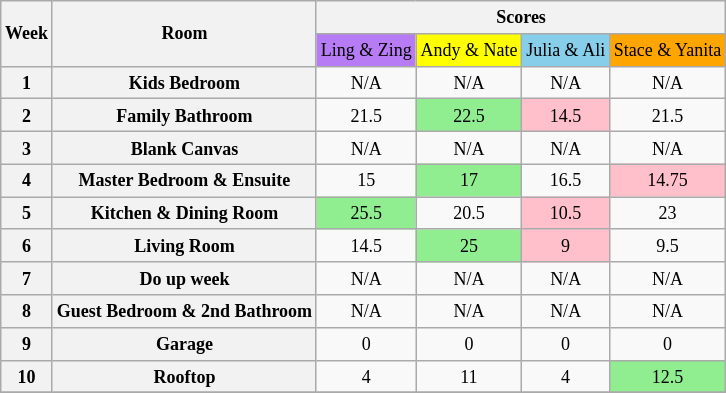<table class="wikitable" style="text-align: center; font-size: 9pt; line-height:16px; ">
<tr>
<th rowspan="2">Week</th>
<th rowspan="2">Room</th>
<th colspan="4">Scores</th>
</tr>
<tr>
<td style="background:#B87BF6; color:black;" scope="col">Ling & Zing</td>
<td style="background:#B87BF6; background-color:Yellow" scope="col">Andy & Nate</td>
<td style="background:skyblue; color:black;" scope="col">Julia & Ali</td>
<td style="background:Orange; color:black;" scope="col">Stace & Yanita</td>
</tr>
<tr>
<th>1</th>
<th>Kids Bedroom</th>
<td>N/A</td>
<td>N/A</td>
<td>N/A</td>
<td>N/A</td>
</tr>
<tr>
<th>2</th>
<th>Family Bathroom</th>
<td>21.5</td>
<td bgcolor="lightgreen">22.5</td>
<td bgcolor="pink">14.5</td>
<td>21.5</td>
</tr>
<tr>
<th>3</th>
<th>Blank Canvas</th>
<td>N/A</td>
<td>N/A</td>
<td>N/A</td>
<td>N/A</td>
</tr>
<tr>
<th>4</th>
<th>Master Bedroom & Ensuite</th>
<td>15</td>
<td bgcolor="lightgreen">17</td>
<td>16.5</td>
<td bgcolor="pink">14.75</td>
</tr>
<tr>
<th>5</th>
<th>Kitchen & Dining Room</th>
<td bgcolor="lightgreen">25.5</td>
<td>20.5</td>
<td bgcolor="pink">10.5</td>
<td>23</td>
</tr>
<tr>
<th>6</th>
<th>Living Room</th>
<td>14.5</td>
<td bgcolor="lightgreen">25</td>
<td bgcolor="pink">9</td>
<td>9.5</td>
</tr>
<tr>
<th>7</th>
<th>Do up week</th>
<td>N/A</td>
<td>N/A</td>
<td>N/A</td>
<td>N/A</td>
</tr>
<tr>
<th>8</th>
<th>Guest Bedroom & 2nd Bathroom</th>
<td>N/A</td>
<td>N/A</td>
<td>N/A</td>
<td>N/A</td>
</tr>
<tr>
<th>9</th>
<th>Garage</th>
<td>0</td>
<td>0</td>
<td>0</td>
<td>0</td>
</tr>
<tr>
<th>10</th>
<th>Rooftop</th>
<td>4</td>
<td>11</td>
<td>4</td>
<td bgcolor="lightgreen">12.5</td>
</tr>
<tr>
</tr>
</table>
